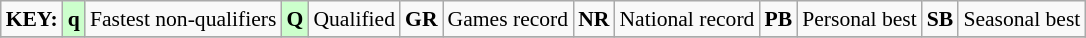<table class="wikitable" style="margin:0.5em auto; font-size:90%;">
<tr>
<td><strong>KEY:</strong></td>
<td bgcolor=ccffcc align=center><strong>q</strong></td>
<td>Fastest non-qualifiers</td>
<td bgcolor=ccffcc align=center><strong>Q</strong></td>
<td>Qualified</td>
<td align=center><strong>GR</strong></td>
<td>Games record</td>
<td align=center><strong>NR</strong></td>
<td>National record</td>
<td align=center><strong>PB</strong></td>
<td>Personal best</td>
<td align=center><strong>SB</strong></td>
<td>Seasonal best</td>
</tr>
<tr>
</tr>
</table>
